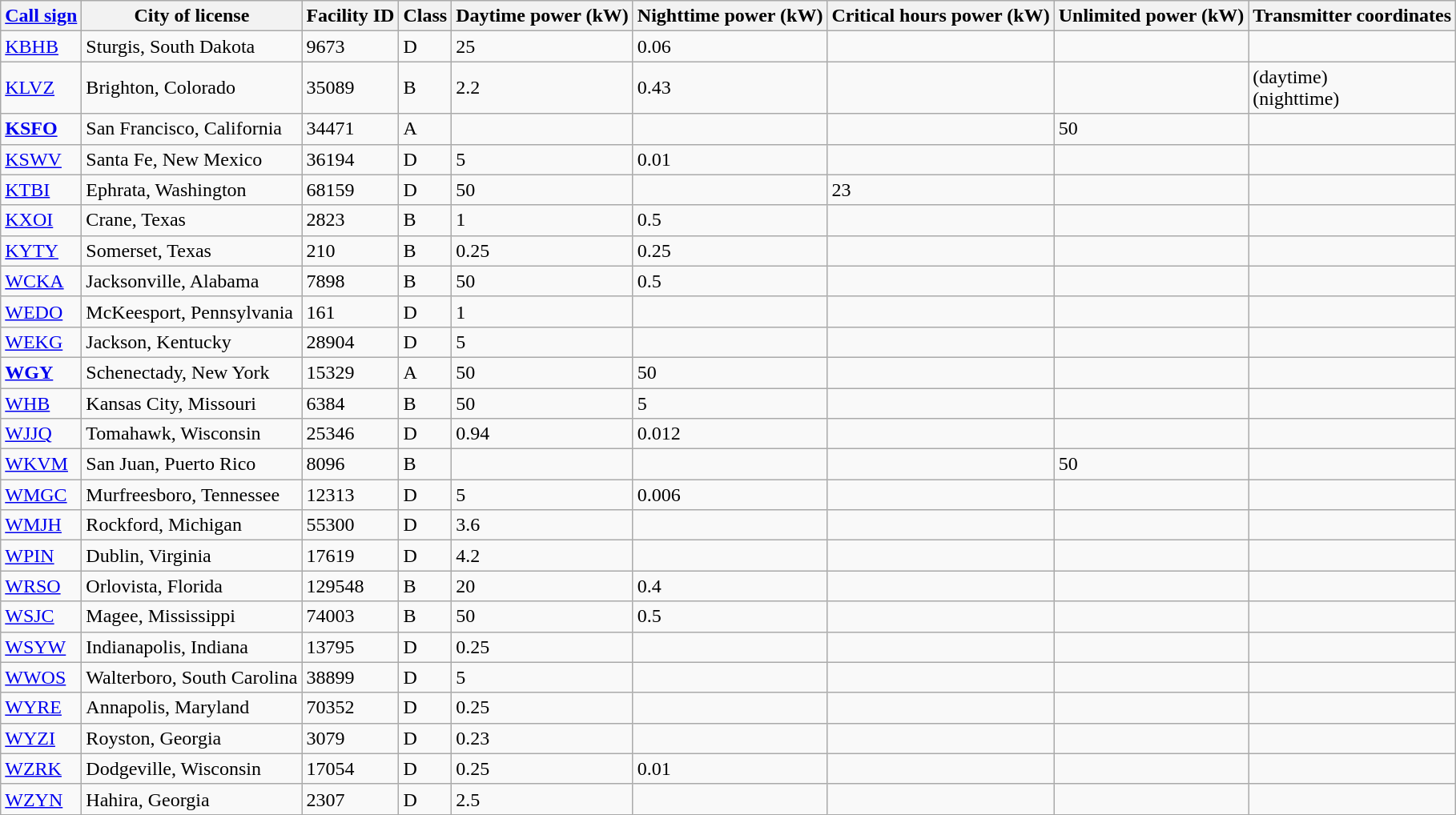<table class="wikitable sortable">
<tr>
<th><a href='#'>Call sign</a></th>
<th>City of license</th>
<th>Facility ID</th>
<th>Class</th>
<th>Daytime power (kW)</th>
<th>Nighttime power (kW)</th>
<th>Critical hours power (kW)</th>
<th>Unlimited power (kW)</th>
<th>Transmitter coordinates</th>
</tr>
<tr>
<td><a href='#'>KBHB</a></td>
<td>Sturgis, South Dakota</td>
<td>9673</td>
<td>D</td>
<td>25</td>
<td>0.06</td>
<td></td>
<td></td>
<td></td>
</tr>
<tr>
<td><a href='#'>KLVZ</a></td>
<td>Brighton, Colorado</td>
<td>35089</td>
<td>B</td>
<td>2.2</td>
<td>0.43</td>
<td></td>
<td></td>
<td> (daytime)<br> (nighttime)</td>
</tr>
<tr>
<td><strong><a href='#'>KSFO</a></strong></td>
<td>San Francisco, California</td>
<td>34471</td>
<td>A</td>
<td></td>
<td></td>
<td></td>
<td>50</td>
<td></td>
</tr>
<tr>
<td><a href='#'>KSWV</a></td>
<td>Santa Fe, New Mexico</td>
<td>36194</td>
<td>D</td>
<td>5</td>
<td>0.01</td>
<td></td>
<td></td>
<td></td>
</tr>
<tr>
<td><a href='#'>KTBI</a></td>
<td>Ephrata, Washington</td>
<td>68159</td>
<td>D</td>
<td>50</td>
<td></td>
<td>23</td>
<td></td>
<td></td>
</tr>
<tr>
<td><a href='#'>KXOI</a></td>
<td>Crane, Texas</td>
<td>2823</td>
<td>B</td>
<td>1</td>
<td>0.5</td>
<td></td>
<td></td>
<td></td>
</tr>
<tr>
<td><a href='#'>KYTY</a></td>
<td>Somerset, Texas</td>
<td>210</td>
<td>B</td>
<td>0.25</td>
<td>0.25</td>
<td></td>
<td></td>
<td></td>
</tr>
<tr>
<td><a href='#'>WCKA</a></td>
<td>Jacksonville, Alabama</td>
<td>7898</td>
<td>B</td>
<td>50</td>
<td>0.5</td>
<td></td>
<td></td>
<td></td>
</tr>
<tr>
<td><a href='#'>WEDO</a></td>
<td>McKeesport, Pennsylvania</td>
<td>161</td>
<td>D</td>
<td>1</td>
<td></td>
<td></td>
<td></td>
<td></td>
</tr>
<tr>
<td><a href='#'>WEKG</a></td>
<td>Jackson, Kentucky</td>
<td>28904</td>
<td>D</td>
<td>5</td>
<td></td>
<td></td>
<td></td>
<td></td>
</tr>
<tr>
<td><strong><a href='#'>WGY</a></strong></td>
<td>Schenectady, New York</td>
<td>15329</td>
<td>A</td>
<td>50</td>
<td>50</td>
<td></td>
<td></td>
<td></td>
</tr>
<tr>
<td><a href='#'>WHB</a></td>
<td>Kansas City, Missouri</td>
<td>6384</td>
<td>B</td>
<td>50</td>
<td>5</td>
<td></td>
<td></td>
<td></td>
</tr>
<tr>
<td><a href='#'>WJJQ</a></td>
<td>Tomahawk, Wisconsin</td>
<td>25346</td>
<td>D</td>
<td>0.94</td>
<td>0.012</td>
<td></td>
<td></td>
<td></td>
</tr>
<tr>
<td><a href='#'>WKVM</a></td>
<td>San Juan, Puerto Rico</td>
<td>8096</td>
<td>B</td>
<td></td>
<td></td>
<td></td>
<td>50</td>
<td></td>
</tr>
<tr>
<td><a href='#'>WMGC</a></td>
<td>Murfreesboro, Tennessee</td>
<td>12313</td>
<td>D</td>
<td>5</td>
<td>0.006</td>
<td></td>
<td></td>
<td></td>
</tr>
<tr>
<td><a href='#'>WMJH</a></td>
<td>Rockford, Michigan</td>
<td>55300</td>
<td>D</td>
<td>3.6</td>
<td></td>
<td></td>
<td></td>
<td></td>
</tr>
<tr>
<td><a href='#'>WPIN</a></td>
<td>Dublin, Virginia</td>
<td>17619</td>
<td>D</td>
<td>4.2</td>
<td></td>
<td></td>
<td></td>
<td></td>
</tr>
<tr>
<td><a href='#'>WRSO</a></td>
<td>Orlovista, Florida</td>
<td>129548</td>
<td>B</td>
<td>20</td>
<td>0.4</td>
<td></td>
<td></td>
<td></td>
</tr>
<tr>
<td><a href='#'>WSJC</a></td>
<td>Magee, Mississippi</td>
<td>74003</td>
<td>B</td>
<td>50</td>
<td>0.5</td>
<td></td>
<td></td>
<td></td>
</tr>
<tr>
<td><a href='#'>WSYW</a></td>
<td>Indianapolis, Indiana</td>
<td>13795</td>
<td>D</td>
<td>0.25</td>
<td></td>
<td></td>
<td></td>
<td></td>
</tr>
<tr>
<td><a href='#'>WWOS</a></td>
<td>Walterboro, South Carolina</td>
<td>38899</td>
<td>D</td>
<td>5</td>
<td></td>
<td></td>
<td></td>
<td></td>
</tr>
<tr>
<td><a href='#'>WYRE</a></td>
<td>Annapolis, Maryland</td>
<td>70352</td>
<td>D</td>
<td>0.25</td>
<td></td>
<td></td>
<td></td>
<td></td>
</tr>
<tr>
<td><a href='#'>WYZI</a></td>
<td>Royston, Georgia</td>
<td>3079</td>
<td>D</td>
<td>0.23</td>
<td></td>
<td></td>
<td></td>
<td></td>
</tr>
<tr>
<td><a href='#'>WZRK</a></td>
<td>Dodgeville, Wisconsin</td>
<td>17054</td>
<td>D</td>
<td>0.25</td>
<td>0.01</td>
<td></td>
<td></td>
<td></td>
</tr>
<tr>
<td><a href='#'>WZYN</a></td>
<td>Hahira, Georgia</td>
<td>2307</td>
<td>D</td>
<td>2.5</td>
<td></td>
<td></td>
<td></td>
<td></td>
</tr>
</table>
